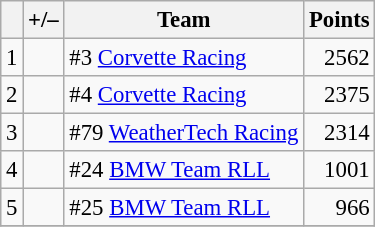<table class="wikitable" style="font-size: 95%;">
<tr>
<th scope="col"></th>
<th scope="col">+/–</th>
<th scope="col">Team</th>
<th scope="col">Points</th>
</tr>
<tr>
<td align=center>1</td>
<td align="left"></td>
<td> #3 <a href='#'>Corvette Racing</a></td>
<td align=right>2562</td>
</tr>
<tr>
<td align=center>2</td>
<td align="left"></td>
<td> #4 <a href='#'>Corvette Racing</a></td>
<td align=right>2375</td>
</tr>
<tr>
<td align=center>3</td>
<td align="left"></td>
<td> #79 <a href='#'>WeatherTech Racing</a></td>
<td align=right>2314</td>
</tr>
<tr>
<td align=center>4</td>
<td align="left"></td>
<td> #24 <a href='#'>BMW Team RLL</a></td>
<td align=right>1001</td>
</tr>
<tr>
<td align=center>5</td>
<td align="left"></td>
<td> #25 <a href='#'>BMW Team RLL</a></td>
<td align=right>966</td>
</tr>
<tr>
</tr>
</table>
